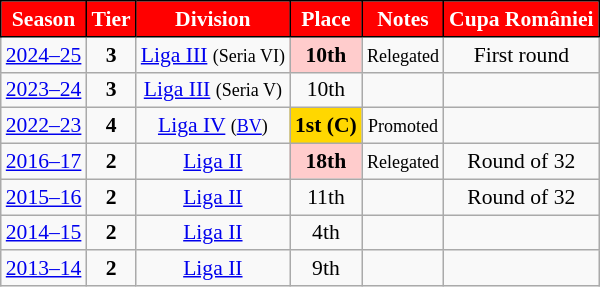<table class="wikitable" style="text-align:center; font-size:90%">
<tr>
<th style="background:#FF0000;color:#FFFFFF;border:1px solid #000000;">Season</th>
<th style="background:#FF0000;color:#FFFFFF;border:1px solid #000000;">Tier</th>
<th style="background:#FF0000;color:#FFFFFF;border:1px solid #000000;">Division</th>
<th style="background:#FF0000;color:#FFFFFF;border:1px solid #000000;">Place</th>
<th style="background:#FF0000;color:#FFFFFF;border:1px solid #000000;">Notes</th>
<th style="background:#FF0000;color:#FFFFFF;border:1px solid #000000;">Cupa României</th>
</tr>
<tr>
<td><a href='#'>2024–25</a></td>
<td><strong>3</strong></td>
<td><a href='#'>Liga III</a> <small>(Seria VI)</small></td>
<td align=center bgcolor=#FFCCCC><strong>10th</strong></td>
<td><small>Relegated</small></td>
<td>First round</td>
</tr>
<tr>
<td><a href='#'>2023–24</a></td>
<td><strong>3</strong></td>
<td><a href='#'>Liga III</a> <small>(Seria V)</small></td>
<td>10th</td>
<td></td>
<td></td>
</tr>
<tr>
<td><a href='#'>2022–23</a></td>
<td><strong>4</strong></td>
<td><a href='#'>Liga IV</a> <small>(<a href='#'>BV</a>)</small></td>
<td align=center bgcolor=gold><strong>1st</strong> <strong>(C)</strong></td>
<td><small>Promoted</small></td>
<td></td>
</tr>
<tr>
<td><a href='#'>2016–17</a></td>
<td><strong>2</strong></td>
<td><a href='#'>Liga II</a></td>
<td align=center bgcolor=#FFCCCC><strong>18th</strong></td>
<td><small>Relegated</small></td>
<td>Round of 32</td>
</tr>
<tr>
<td><a href='#'>2015–16</a></td>
<td><strong>2</strong></td>
<td><a href='#'>Liga II</a></td>
<td>11th</td>
<td></td>
<td>Round of 32</td>
</tr>
<tr>
<td><a href='#'>2014–15</a></td>
<td><strong>2</strong></td>
<td><a href='#'>Liga II</a></td>
<td>4th</td>
<td></td>
<td></td>
</tr>
<tr>
<td><a href='#'>2013–14</a></td>
<td><strong>2</strong></td>
<td><a href='#'>Liga II</a></td>
<td>9th</td>
<td></td>
<td></td>
</tr>
</table>
